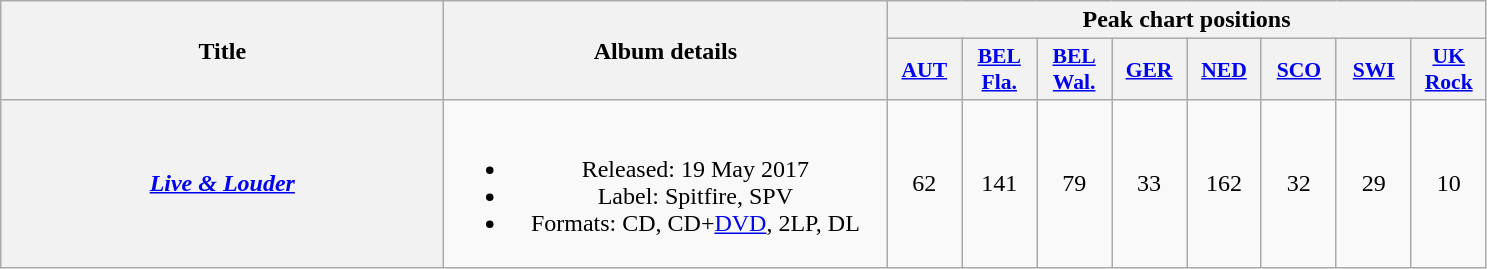<table class="wikitable plainrowheaders" style="text-align:center;">
<tr>
<th scope="col" rowspan="2" style="width:18em;">Title</th>
<th scope="col" rowspan="2" style="width:18em;">Album details</th>
<th scope="col" colspan="8">Peak chart positions</th>
</tr>
<tr>
<th scope="col" style="width:3em;font-size:90%;"><a href='#'>AUT</a><br></th>
<th scope="col" style="width:3em;font-size:90%;"><a href='#'>BEL<br>Fla.</a><br></th>
<th scope="col" style="width:3em;font-size:90%;"><a href='#'>BEL<br>Wal.</a><br></th>
<th scope="col" style="width:3em;font-size:90%;"><a href='#'>GER</a><br></th>
<th scope="col" style="width:3em;font-size:90%;"><a href='#'>NED</a><br></th>
<th scope="col" style="width:3em;font-size:90%;"><a href='#'>SCO</a><br></th>
<th scope="col" style="width:3em;font-size:90%;"><a href='#'>SWI</a><br></th>
<th scope="col" style="width:3em;font-size:90%;"><a href='#'>UK<br>Rock</a><br></th>
</tr>
<tr>
<th scope="row"><em><a href='#'>Live & Louder</a></em></th>
<td><br><ul><li>Released: 19 May 2017</li><li>Label: Spitfire, SPV</li><li>Formats: CD, CD+<a href='#'>DVD</a>, 2LP, DL</li></ul></td>
<td>62</td>
<td>141</td>
<td>79</td>
<td>33</td>
<td>162</td>
<td>32</td>
<td>29</td>
<td>10</td>
</tr>
</table>
